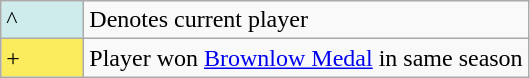<table class="wikitable">
<tr>
<td style="background:#cfecec; width:3em;">^</td>
<td>Denotes current player</td>
</tr>
<tr>
<td style="background:#fbec5d; width:3em;">+</td>
<td>Player won <a href='#'>Brownlow Medal</a> in same season</td>
</tr>
</table>
